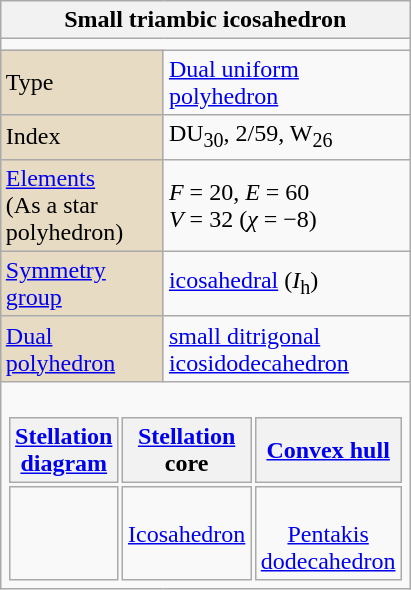<table class=wikitable align=right width=240>
<tr>
<th bgcolor=#e7dcc3 colspan=2>Small triambic icosahedron</th>
</tr>
<tr>
<td align=center colspan=2></td>
</tr>
<tr>
<td bgcolor=#e7dcc3>Type</td>
<td><a href='#'>Dual uniform polyhedron</a></td>
</tr>
<tr>
<td bgcolor=#e7dcc3>Index</td>
<td>DU<sub>30</sub>, 2/59, W<sub>26</sub></td>
</tr>
<tr>
<td bgcolor=#e7dcc3><a href='#'>Elements</a><br>(As a star polyhedron)</td>
<td><em>F</em> = 20, <em>E</em> = 60<br><em>V</em> = 32 (<em>χ</em> = −8)</td>
</tr>
<tr>
<td bgcolor=#e7dcc3><a href='#'>Symmetry group</a></td>
<td><a href='#'>icosahedral</a> (<em>I</em><sub>h</sub>)</td>
</tr>
<tr>
<td bgcolor=#e7dcc3><a href='#'>Dual polyhedron</a></td>
<td><a href='#'>small ditrigonal icosidodecahedron</a></td>
</tr>
<tr>
<td colspan=2><br><table>
<tr>
<th><a href='#'>Stellation diagram</a></th>
<th><a href='#'>Stellation</a> core</th>
<th><a href='#'>Convex hull</a></th>
</tr>
<tr valign=top align=center>
<td></td>
<td><br><a href='#'>Icosahedron</a></td>
<td><br><a href='#'>Pentakis dodecahedron</a></td>
</tr>
</table>
</td>
</tr>
</table>
